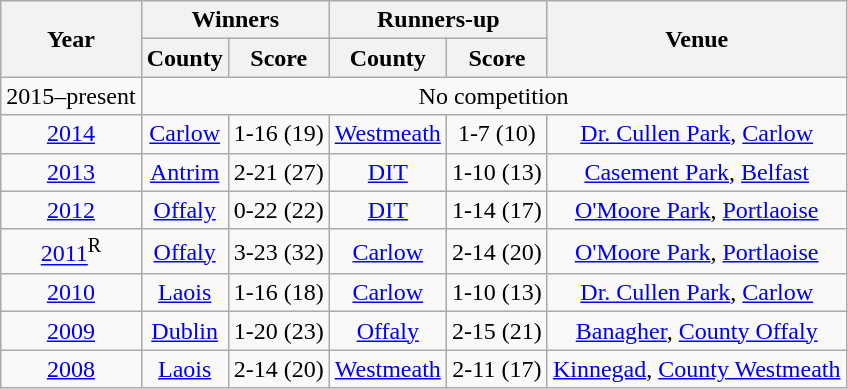<table class="wikitable sortable" style="text-align:center;">
<tr>
<th rowspan="2">Year</th>
<th colspan="2">Winners</th>
<th colspan="2">Runners-up</th>
<th rowspan="2">Venue</th>
</tr>
<tr>
<th>County</th>
<th>Score</th>
<th>County</th>
<th>Score</th>
</tr>
<tr>
<td>2015–present</td>
<td colspan="5">No competition</td>
</tr>
<tr>
<td><a href='#'>2014</a></td>
<td> <a href='#'>Carlow</a></td>
<td>1-16 (19)</td>
<td> <a href='#'>Westmeath</a></td>
<td>1-7 (10)</td>
<td><a href='#'>Dr. Cullen Park</a>, <a href='#'>Carlow</a></td>
</tr>
<tr>
<td><a href='#'>2013</a></td>
<td> <a href='#'>Antrim</a></td>
<td>2-21 (27)</td>
<td> <a href='#'>DIT</a></td>
<td>1-10 (13)</td>
<td><a href='#'>Casement Park</a>, <a href='#'>Belfast</a></td>
</tr>
<tr>
<td><a href='#'>2012</a></td>
<td> <a href='#'>Offaly</a></td>
<td>0-22 (22)</td>
<td> <a href='#'>DIT</a></td>
<td>1-14 (17)</td>
<td><a href='#'>O'Moore Park</a>, <a href='#'>Portlaoise</a></td>
</tr>
<tr>
<td><a href='#'>2011</a><sup>R</sup></td>
<td> <a href='#'>Offaly</a></td>
<td>3-23 (32)</td>
<td> <a href='#'>Carlow</a></td>
<td>2-14 (20)</td>
<td><a href='#'>O'Moore Park</a>, <a href='#'>Portlaoise</a></td>
</tr>
<tr>
<td><a href='#'>2010</a></td>
<td> <a href='#'>Laois</a></td>
<td>1-16 (18)</td>
<td> <a href='#'>Carlow</a></td>
<td>1-10 (13)</td>
<td><a href='#'>Dr. Cullen Park</a>, <a href='#'>Carlow</a></td>
</tr>
<tr>
<td><a href='#'>2009</a></td>
<td> <a href='#'>Dublin</a></td>
<td>1-20 (23)</td>
<td> <a href='#'>Offaly</a></td>
<td>2-15 (21)</td>
<td><a href='#'>Banagher</a>, <a href='#'>County Offaly</a></td>
</tr>
<tr>
<td><a href='#'>2008</a></td>
<td> <a href='#'>Laois</a></td>
<td>2-14 (20)</td>
<td> <a href='#'>Westmeath</a></td>
<td>2-11 (17)</td>
<td><a href='#'>Kinnegad</a>, <a href='#'>County Westmeath</a></td>
</tr>
</table>
